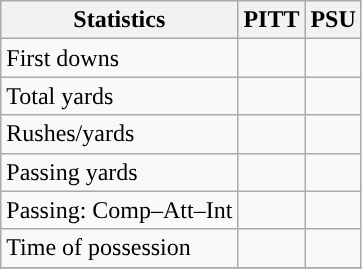<table class="wikitable" style="float: left;">
<tr>
<th>Statistics</th>
<th>PITT</th>
<th>PSU</th>
</tr>
<tr>
<td>First downs</td>
<td></td>
<td></td>
</tr>
<tr>
<td>Total yards</td>
<td></td>
<td></td>
</tr>
<tr>
<td>Rushes/yards</td>
<td></td>
<td></td>
</tr>
<tr>
<td>Passing yards</td>
<td></td>
<td></td>
</tr>
<tr>
<td>Passing: Comp–Att–Int</td>
<td></td>
<td></td>
</tr>
<tr>
<td>Time of possession</td>
<td></td>
<td></td>
</tr>
<tr>
</tr>
</table>
